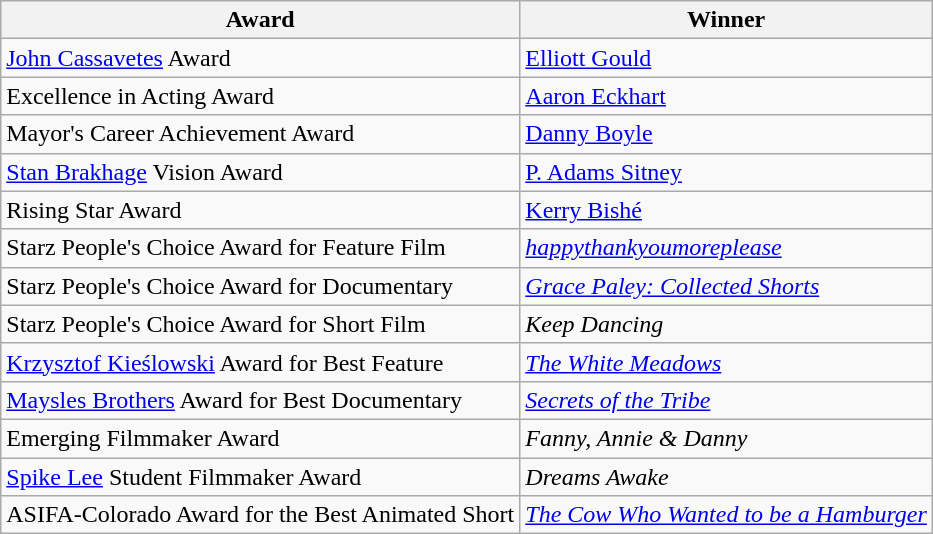<table class="wikitable">
<tr>
<th>Award</th>
<th>Winner</th>
</tr>
<tr>
<td><a href='#'>John Cassavetes</a> Award</td>
<td><a href='#'>Elliott Gould</a></td>
</tr>
<tr>
<td>Excellence in Acting Award</td>
<td><a href='#'>Aaron Eckhart</a></td>
</tr>
<tr>
<td>Mayor's Career Achievement Award</td>
<td><a href='#'>Danny Boyle</a></td>
</tr>
<tr>
<td><a href='#'>Stan Brakhage</a> Vision Award</td>
<td><a href='#'>P. Adams Sitney</a></td>
</tr>
<tr>
<td>Rising Star Award</td>
<td><a href='#'>Kerry Bishé</a></td>
</tr>
<tr>
<td>Starz People's Choice Award for Feature Film</td>
<td><em><a href='#'>happythankyoumoreplease</a></em></td>
</tr>
<tr>
<td>Starz People's Choice Award for Documentary</td>
<td><em><a href='#'>Grace Paley: Collected Shorts</a></em></td>
</tr>
<tr>
<td>Starz People's Choice Award for Short Film</td>
<td><em>Keep Dancing</em></td>
</tr>
<tr>
<td><a href='#'>Krzysztof Kieślowski</a> Award for Best Feature</td>
<td><em><a href='#'>The White Meadows</a></em></td>
</tr>
<tr>
<td><a href='#'>Maysles Brothers</a> Award for Best Documentary</td>
<td><em><a href='#'>Secrets of the Tribe</a></em></td>
</tr>
<tr>
<td>Emerging Filmmaker Award</td>
<td><em>Fanny, Annie & Danny</em></td>
</tr>
<tr>
<td><a href='#'>Spike Lee</a> Student Filmmaker Award</td>
<td><em>Dreams Awake</em></td>
</tr>
<tr>
<td>ASIFA-Colorado Award for the Best Animated Short</td>
<td><em><a href='#'>The Cow Who Wanted to be a Hamburger</a></em></td>
</tr>
</table>
